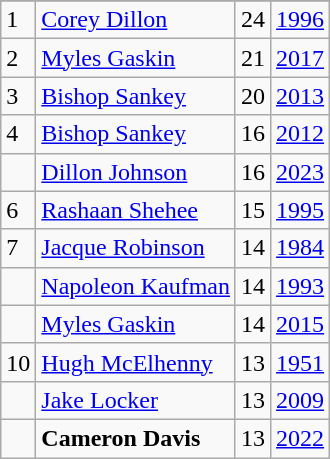<table class="wikitable">
<tr>
</tr>
<tr>
<td>1</td>
<td><a href='#'>Corey Dillon</a></td>
<td>24</td>
<td><a href='#'>1996</a></td>
</tr>
<tr>
<td>2</td>
<td><a href='#'>Myles Gaskin</a></td>
<td>21</td>
<td><a href='#'>2017</a></td>
</tr>
<tr>
<td>3</td>
<td><a href='#'>Bishop Sankey</a></td>
<td>20</td>
<td><a href='#'>2013</a></td>
</tr>
<tr>
<td>4</td>
<td><a href='#'>Bishop Sankey</a></td>
<td>16</td>
<td><a href='#'>2012</a></td>
</tr>
<tr>
<td></td>
<td><a href='#'>Dillon Johnson</a></td>
<td>16</td>
<td><a href='#'>2023</a></td>
</tr>
<tr>
<td>6</td>
<td><a href='#'>Rashaan Shehee</a></td>
<td>15</td>
<td><a href='#'>1995</a></td>
</tr>
<tr>
<td>7</td>
<td><a href='#'>Jacque Robinson</a></td>
<td>14</td>
<td><a href='#'>1984</a></td>
</tr>
<tr>
<td></td>
<td><a href='#'>Napoleon Kaufman</a></td>
<td>14</td>
<td><a href='#'>1993</a></td>
</tr>
<tr>
<td></td>
<td><a href='#'>Myles Gaskin</a></td>
<td>14</td>
<td><a href='#'>2015</a></td>
</tr>
<tr>
<td>10</td>
<td><a href='#'>Hugh McElhenny</a></td>
<td>13</td>
<td><a href='#'>1951</a></td>
</tr>
<tr>
<td></td>
<td><a href='#'>Jake Locker</a></td>
<td>13</td>
<td><a href='#'>2009</a></td>
</tr>
<tr>
<td></td>
<td><strong>Cameron Davis</strong></td>
<td>13</td>
<td><a href='#'>2022</a></td>
</tr>
</table>
